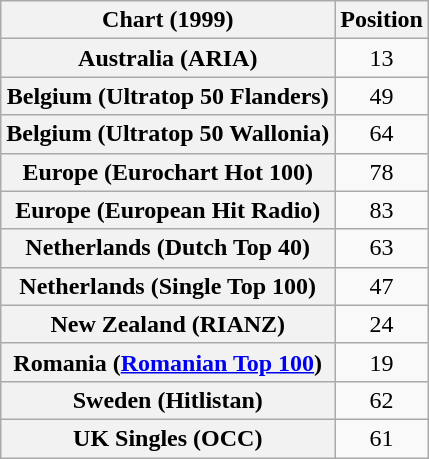<table class="wikitable sortable plainrowheaders" style="text-align:center">
<tr>
<th>Chart (1999)</th>
<th>Position</th>
</tr>
<tr>
<th scope="row">Australia (ARIA)</th>
<td>13</td>
</tr>
<tr>
<th scope="row">Belgium (Ultratop 50 Flanders)</th>
<td>49</td>
</tr>
<tr>
<th scope="row">Belgium (Ultratop 50 Wallonia)</th>
<td>64</td>
</tr>
<tr>
<th scope="row">Europe (Eurochart Hot 100)</th>
<td>78</td>
</tr>
<tr>
<th scope="row">Europe (European Hit Radio)</th>
<td>83</td>
</tr>
<tr>
<th scope="row">Netherlands (Dutch Top 40)</th>
<td>63</td>
</tr>
<tr>
<th scope="row">Netherlands (Single Top 100)</th>
<td>47</td>
</tr>
<tr>
<th scope="row">New Zealand (RIANZ)</th>
<td>24</td>
</tr>
<tr>
<th scope="row">Romania (<a href='#'>Romanian Top 100</a>)</th>
<td>19</td>
</tr>
<tr>
<th scope="row">Sweden (Hitlistan)</th>
<td>62</td>
</tr>
<tr>
<th scope="row">UK Singles (OCC)</th>
<td>61</td>
</tr>
</table>
